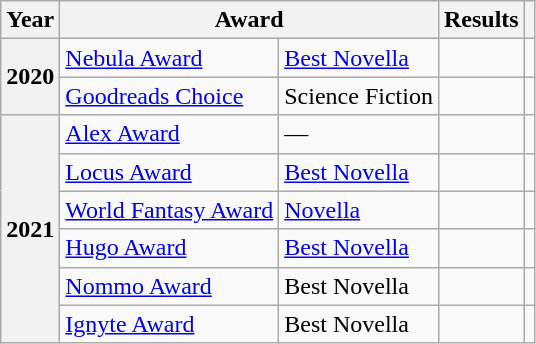<table class="wikitable plainrowheaders sortable">
<tr>
<th scope="col">Year</th>
<th colspan="2" scope="col">Award</th>
<th>Results</th>
<th></th>
</tr>
<tr>
<th rowspan="2">2020</th>
<td><a href='#'>Nebula Award</a></td>
<td><a href='#'>Best Novella</a></td>
<td></td>
<td></td>
</tr>
<tr>
<td><a href='#'>Goodreads Choice</a></td>
<td>Science Fiction</td>
<td></td>
<td></td>
</tr>
<tr>
<th rowspan="6">2021</th>
<td><a href='#'>Alex Award</a></td>
<td>—</td>
<td></td>
<td></td>
</tr>
<tr>
<td><a href='#'>Locus Award</a></td>
<td><a href='#'>Best Novella</a></td>
<td></td>
<td></td>
</tr>
<tr>
<td><a href='#'>World Fantasy Award</a></td>
<td><a href='#'>Novella</a></td>
<td></td>
<td></td>
</tr>
<tr>
<td><a href='#'>Hugo Award</a></td>
<td><a href='#'>Best Novella</a></td>
<td></td>
<td></td>
</tr>
<tr>
<td><a href='#'>Nommo Award</a></td>
<td>Best Novella</td>
<td></td>
<td></td>
</tr>
<tr>
<td><a href='#'>Ignyte Award</a></td>
<td>Best Novella</td>
<td></td>
<td></td>
</tr>
</table>
